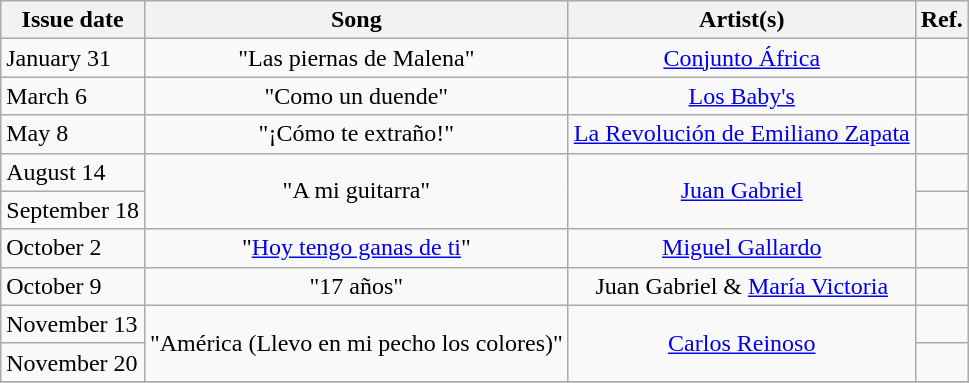<table class="wikitable" style="text-align: left;">
<tr>
<th>Issue date</th>
<th>Song</th>
<th>Artist(s)</th>
<th>Ref.</th>
</tr>
<tr>
<td>January 31</td>
<td align="center">"Las piernas de Malena"</td>
<td align="center"><a href='#'>Conjunto África</a></td>
<td align="center"></td>
</tr>
<tr>
<td>March 6</td>
<td align="center">"Como un duende"</td>
<td align="center"><a href='#'>Los Baby's</a></td>
<td align="center"></td>
</tr>
<tr>
<td>May 8</td>
<td align="center">"¡Cómo te extraño!"</td>
<td align="center"><a href='#'>La Revolución de Emiliano Zapata</a></td>
<td align="center"></td>
</tr>
<tr>
<td>August 14</td>
<td align="center" rowspan="2">"A mi guitarra"</td>
<td align="center" rowspan="2"><a href='#'>Juan Gabriel</a></td>
<td align="center"></td>
</tr>
<tr>
<td>September 18</td>
<td align="center"></td>
</tr>
<tr>
<td>October 2</td>
<td align="center">"<a href='#'>Hoy tengo ganas de ti</a>"</td>
<td align="center"><a href='#'>Miguel Gallardo</a></td>
<td align="center"></td>
</tr>
<tr>
<td>October 9</td>
<td align="center">"17 años"</td>
<td align="center">Juan Gabriel & <a href='#'>María Victoria</a></td>
<td align="center"></td>
</tr>
<tr>
<td>November 13</td>
<td align="center" rowspan="2">"América (Llevo en mi pecho los colores)"</td>
<td align="center" rowspan="2"><a href='#'>Carlos Reinoso</a></td>
<td align="center"></td>
</tr>
<tr>
<td>November 20</td>
<td align="center"></td>
</tr>
<tr>
</tr>
</table>
